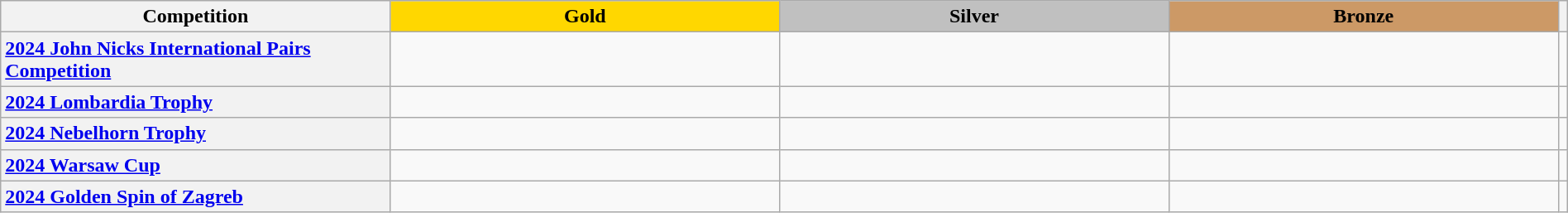<table class="wikitable unsortable" style="text-align:left; width:100%;">
<tr>
<th scope="col" style="text-align:center; width:25%">Competition</th>
<td scope="col" style="text-align:center; width:25%; background:gold"><strong>Gold</strong></td>
<td scope="col" style="text-align:center; width:25%; background:silver"><strong>Silver</strong></td>
<td scope="col" style="text-align:center; width:25%; background:#c96"><strong>Bronze</strong></td>
<th scope="col" style="text-align:center"></th>
</tr>
<tr>
<th scope="row" style="text-align:left"> <a href='#'>2024 John Nicks International Pairs Competition</a></th>
<td></td>
<td></td>
<td></td>
<td></td>
</tr>
<tr>
<th scope="row" style="text-align:left"> <a href='#'>2024 Lombardia Trophy</a></th>
<td></td>
<td></td>
<td></td>
<td></td>
</tr>
<tr>
<th scope="row" style="text-align:left"> <a href='#'>2024 Nebelhorn Trophy</a></th>
<td></td>
<td></td>
<td></td>
<td></td>
</tr>
<tr>
<th scope="row" style="text-align:left"> <a href='#'>2024 Warsaw Cup</a></th>
<td></td>
<td></td>
<td></td>
<td></td>
</tr>
<tr>
<th scope="row" style="text-align:left"> <a href='#'>2024 Golden Spin of Zagreb</a></th>
<td></td>
<td></td>
<td></td>
<td></td>
</tr>
</table>
